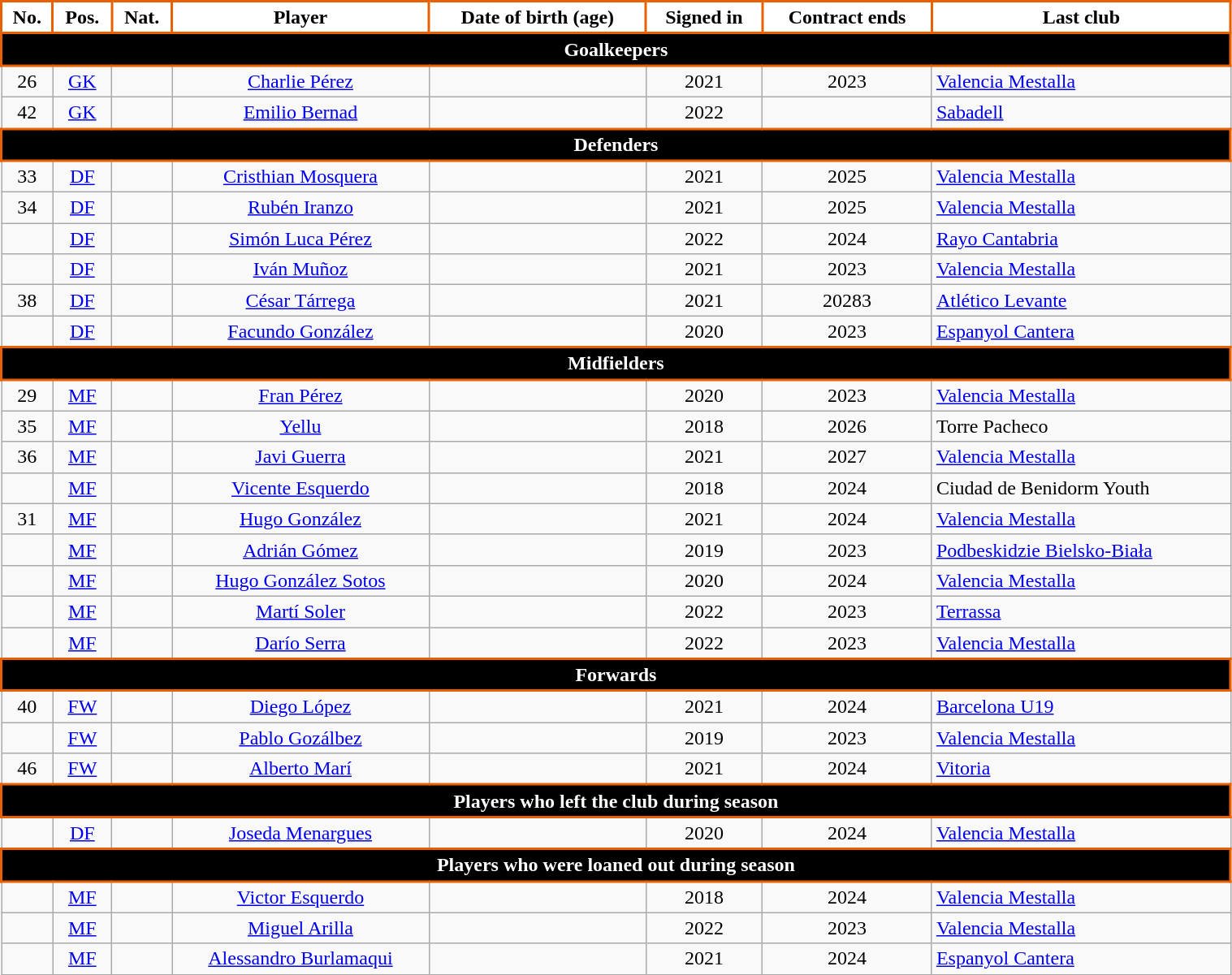<table class="wikitable" style="text-align:center; font-size:100%;width:80%;">
<tr>
<th style="background:#FFFFFF; color:#000000; border:2px solid #E86100;" text-align:center;">No.</th>
<th style="background:#FFFFFF; color:#000000; border:2px solid #E86100;" text-align:center;">Pos.</th>
<th style="background:#FFFFFF; color:#000000; border:2px solid #E86100;" text-align:center;">Nat.</th>
<th style="background:#FFFFFF; color:#000000; border:2px solid #E86100;" text-align:center;">Player</th>
<th style="background:#FFFFFF; color:#000000; border:2px solid #E86100;" text-align:center;">Date of birth (age)</th>
<th style="background:#FFFFFF; color:#000000; border:2px solid #E86100;" text-align:center;">Signed in</th>
<th style="background:#FFFFFF; color:#000000; border:2px solid #E86100;" text-align:center;">Contract ends</th>
<th style="background:#FFFFFF; color:#000000; border:2px solid #E86100;" text-align:center;">Last club</th>
</tr>
<tr>
<th colspan="8" style="background:#000000; color:#FFFFFF; border:2px solid #E86100;" text-align:center;">Goalkeepers</th>
</tr>
<tr>
<td>26</td>
<td><a href='#'>GK</a></td>
<td></td>
<td align=center><a href='#'>Charlie Pérez</a></td>
<td></td>
<td>2021</td>
<td>2023</td>
<td align=left> <a href='#'>Valencia Mestalla</a></td>
</tr>
<tr>
<td>42</td>
<td><a href='#'>GK</a></td>
<td></td>
<td align=center><a href='#'>Emilio Bernad</a></td>
<td></td>
<td>2022</td>
<td></td>
<td align=left> <a href='#'>Sabadell</a></td>
</tr>
<tr>
<th colspan="8" style="background:#000000; color:#FFFFFF; border:2px solid #E86100;" text-align:center;">Defenders</th>
</tr>
<tr>
<td>33</td>
<td><a href='#'>DF</a></td>
<td></td>
<td align=center><a href='#'>Cristhian Mosquera</a></td>
<td></td>
<td>2021</td>
<td>2025</td>
<td align=left> <a href='#'>Valencia Mestalla</a></td>
</tr>
<tr>
<td>34</td>
<td><a href='#'>DF</a></td>
<td></td>
<td align=center><a href='#'>Rubén Iranzo</a></td>
<td></td>
<td>2021</td>
<td>2025</td>
<td align=left> <a href='#'>Valencia Mestalla</a></td>
</tr>
<tr>
<td></td>
<td><a href='#'>DF</a></td>
<td></td>
<td align=center><a href='#'>Simón Luca Pérez</a></td>
<td></td>
<td>2022</td>
<td>2024</td>
<td align=left> <a href='#'>Rayo Cantabria</a></td>
</tr>
<tr>
<td></td>
<td><a href='#'>DF</a></td>
<td></td>
<td align=center><a href='#'>Iván Muñoz</a></td>
<td></td>
<td>2021</td>
<td>2023</td>
<td align=left> <a href='#'>Valencia Mestalla</a></td>
</tr>
<tr>
<td>38</td>
<td><a href='#'>DF</a></td>
<td></td>
<td align=center><a href='#'>César Tárrega</a></td>
<td></td>
<td>2021</td>
<td>20283</td>
<td align=left> <a href='#'>Atlético Levante</a></td>
</tr>
<tr>
<td></td>
<td><a href='#'>DF</a></td>
<td></td>
<td align=center><a href='#'>Facundo González</a></td>
<td></td>
<td>2020</td>
<td>2023</td>
<td align=left> <a href='#'>Espanyol Cantera</a></td>
</tr>
<tr>
<th colspan="8" style="background:#000000; color:#FFFFFF; border:2px solid #E86100;" text-align:center;">Midfielders</th>
</tr>
<tr>
<td>29</td>
<td><a href='#'>MF</a></td>
<td></td>
<td align=center><a href='#'>Fran Pérez</a></td>
<td></td>
<td>2020</td>
<td>2023</td>
<td align=left> <a href='#'>Valencia Mestalla</a></td>
</tr>
<tr>
<td>35</td>
<td><a href='#'>MF</a></td>
<td></td>
<td align=center><a href='#'>Yellu</a></td>
<td></td>
<td>2018</td>
<td>2026</td>
<td align=left> Torre Pacheco</td>
</tr>
<tr>
<td>36</td>
<td><a href='#'>MF</a></td>
<td></td>
<td align=center><a href='#'>Javi Guerra</a></td>
<td></td>
<td>2021</td>
<td>2027</td>
<td align=left> <a href='#'>Valencia Mestalla</a></td>
</tr>
<tr>
<td></td>
<td><a href='#'>MF</a></td>
<td></td>
<td align=center><a href='#'>Vicente Esquerdo</a></td>
<td></td>
<td>2018</td>
<td>2024</td>
<td align=left> Ciudad de Benidorm Youth</td>
</tr>
<tr>
<td>31</td>
<td><a href='#'>MF</a></td>
<td></td>
<td align=center><a href='#'>Hugo González</a></td>
<td></td>
<td>2021</td>
<td>2024</td>
<td align=left> <a href='#'>Valencia Mestalla</a></td>
</tr>
<tr>
<td></td>
<td><a href='#'>MF</a></td>
<td></td>
<td align=center><a href='#'>Adrián Gómez</a></td>
<td></td>
<td>2019</td>
<td>2023</td>
<td align=left> <a href='#'>Podbeskidzie Bielsko-Biała</a></td>
</tr>
<tr>
<td></td>
<td><a href='#'>MF</a></td>
<td></td>
<td align=center><a href='#'>Hugo González Sotos</a></td>
<td></td>
<td>2020</td>
<td>2024</td>
<td align=left> <a href='#'>Valencia Mestalla</a></td>
</tr>
<tr>
<td></td>
<td><a href='#'>MF</a></td>
<td></td>
<td align=center><a href='#'>Martí Soler</a></td>
<td></td>
<td>2022</td>
<td>2023</td>
<td align=left> <a href='#'>Terrassa</a></td>
</tr>
<tr>
<td></td>
<td><a href='#'>MF</a></td>
<td></td>
<td align=center><a href='#'>Darío Serra</a></td>
<td></td>
<td>2022</td>
<td>2023</td>
<td align=left> <a href='#'>Valencia Mestalla</a></td>
</tr>
<tr>
<th colspan="8" style="background:#000000; color:#FFFFFF; border:2px solid #E86100;" text-align:center;">Forwards</th>
</tr>
<tr>
<td>40</td>
<td><a href='#'>FW</a></td>
<td></td>
<td align=center><a href='#'>Diego López</a></td>
<td></td>
<td>2021</td>
<td>2024</td>
<td align=left> <a href='#'>Barcelona U19</a></td>
</tr>
<tr>
<td></td>
<td><a href='#'>FW</a></td>
<td></td>
<td align=center><a href='#'>Pablo Gozálbez</a></td>
<td></td>
<td>2019</td>
<td>2023</td>
<td align=left> <a href='#'>Valencia Mestalla</a></td>
</tr>
<tr>
<td>46</td>
<td><a href='#'>FW</a></td>
<td></td>
<td align=center><a href='#'>Alberto Marí</a></td>
<td></td>
<td>2021</td>
<td>2024</td>
<td align=left> <a href='#'>Vitoria</a></td>
</tr>
<tr>
<th colspan="8" style="background:#000000; color:#FFFFFF; border:2px solid #E86100;" text-align:center;">Players who left the club during season</th>
</tr>
<tr>
<td></td>
<td><a href='#'>DF</a></td>
<td></td>
<td align=center><a href='#'>Joseda Menargues</a></td>
<td></td>
<td>2020</td>
<td>2024</td>
<td align=left> <a href='#'>Valencia Mestalla</a></td>
</tr>
<tr>
<th colspan="8" style="background:#000000; color:#FFFFFF; border:2px solid #E86100;" text-align:center;">Players who were loaned out during season</th>
</tr>
<tr>
<td></td>
<td><a href='#'>MF</a></td>
<td></td>
<td align=center><a href='#'>Victor Esquerdo</a></td>
<td></td>
<td>2018</td>
<td>2024</td>
<td align=left> <a href='#'>Valencia Mestalla</a></td>
</tr>
<tr>
<td></td>
<td><a href='#'>MF</a></td>
<td></td>
<td align=center><a href='#'>Miguel Arilla</a></td>
<td></td>
<td>2022</td>
<td>2023</td>
<td align=left> <a href='#'>Valencia Mestalla</a></td>
</tr>
<tr>
<td></td>
<td><a href='#'>MF</a></td>
<td></td>
<td align=center><a href='#'>Alessandro Burlamaqui</a></td>
<td></td>
<td>2021</td>
<td>2024</td>
<td align=left> <a href='#'>Espanyol Cantera</a></td>
</tr>
</table>
